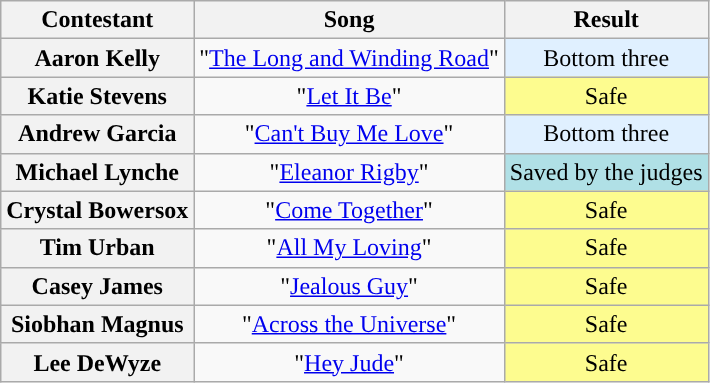<table class="wikitable unsortable" style="text-align:center;">
<tr>
<th scope="col">Contestant</th>
<th scope="col">Song</th>
<th scope="col">Result</th>
</tr>
<tr>
<th scope="row">Aaron Kelly</th>
<td>"<a href='#'>The Long and Winding Road</a>"</td>
<td bgcolor="E0F0FF">Bottom three</td>
</tr>
<tr>
<th scope="row">Katie Stevens</th>
<td>"<a href='#'>Let It Be</a>"</td>
<td style="background:#FDFC8F">Safe</td>
</tr>
<tr>
<th scope="row">Andrew Garcia</th>
<td>"<a href='#'>Can't Buy Me Love</a>"</td>
<td bgcolor="E0F0FF">Bottom three</td>
</tr>
<tr>
<th scope="row">Michael Lynche</th>
<td>"<a href='#'>Eleanor Rigby</a>"</td>
<td style="background:#B0E0E6">Saved by the judges</td>
</tr>
<tr>
<th scope="row">Crystal Bowersox</th>
<td>"<a href='#'>Come Together</a>"</td>
<td style="background:#FDFC8F">Safe</td>
</tr>
<tr>
<th scope="row">Tim Urban</th>
<td>"<a href='#'>All My Loving</a>"</td>
<td style="background:#FDFC8F">Safe</td>
</tr>
<tr>
<th scope="row">Casey James</th>
<td>"<a href='#'>Jealous Guy</a>"</td>
<td style="background:#FDFC8F">Safe</td>
</tr>
<tr>
<th scope="row">Siobhan Magnus</th>
<td>"<a href='#'>Across the Universe</a>"</td>
<td style="background:#FDFC8F">Safe</td>
</tr>
<tr>
<th scope="row">Lee DeWyze</th>
<td>"<a href='#'>Hey Jude</a>"</td>
<td style="background:#FDFC8F">Safe</td>
</tr>
</table>
